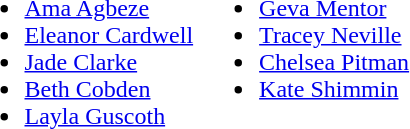<table>
<tr style="vertical-align:top">
<td><br><ul><li><a href='#'>Ama Agbeze</a></li><li><a href='#'>Eleanor Cardwell</a></li><li><a href='#'>Jade Clarke</a></li><li><a href='#'>Beth Cobden</a></li><li><a href='#'>Layla Guscoth</a></li></ul></td>
<td><br><ul><li><a href='#'>Geva Mentor</a></li><li><a href='#'>Tracey Neville</a></li><li><a href='#'>Chelsea Pitman</a></li><li><a href='#'>Kate Shimmin</a></li></ul></td>
</tr>
</table>
